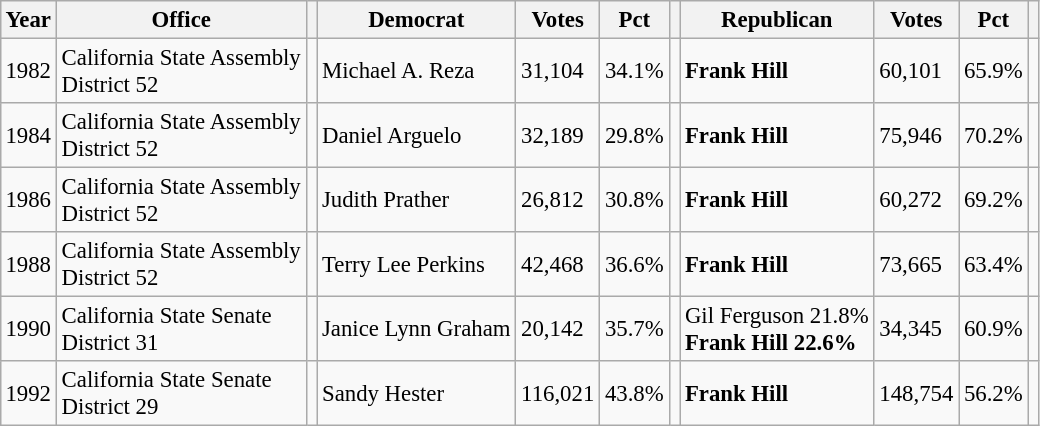<table class="wikitable" style="margin:0.5em ; font-size:95%">
<tr>
<th>Year</th>
<th>Office</th>
<th></th>
<th>Democrat</th>
<th>Votes</th>
<th>Pct</th>
<th></th>
<th>Republican</th>
<th>Votes</th>
<th>Pct</th>
<th></th>
</tr>
<tr>
<td>1982</td>
<td>California State Assembly<br> District 52</td>
<td></td>
<td>Michael A. Reza</td>
<td>31,104</td>
<td>34.1%</td>
<td></td>
<td><strong>Frank Hill</strong></td>
<td>60,101</td>
<td>65.9%</td>
<td></td>
</tr>
<tr>
<td>1984</td>
<td>California State Assembly<br> District 52</td>
<td></td>
<td>Daniel Arguelo</td>
<td>32,189</td>
<td>29.8%</td>
<td></td>
<td><strong>Frank Hill</strong></td>
<td>75,946</td>
<td>70.2%</td>
<td></td>
</tr>
<tr>
<td>1986</td>
<td>California State Assembly<br> District 52</td>
<td></td>
<td>Judith Prather</td>
<td>26,812</td>
<td>30.8%</td>
<td></td>
<td><strong>Frank Hill</strong></td>
<td>60,272</td>
<td>69.2%</td>
<td></td>
</tr>
<tr>
<td>1988</td>
<td>California State Assembly<br> District 52</td>
<td></td>
<td>Terry Lee Perkins</td>
<td>42,468</td>
<td>36.6%</td>
<td></td>
<td><strong>Frank Hill</strong></td>
<td>73,665</td>
<td>63.4%</td>
<td></td>
</tr>
<tr>
<td>1990</td>
<td>California State Senate<br> District 31</td>
<td></td>
<td>Janice Lynn Graham</td>
<td>20,142</td>
<td>35.7%</td>
<td></td>
<td>Gil Ferguson 21.8% <br><strong>Frank Hill 22.6%</strong></td>
<td>34,345</td>
<td>60.9%</td>
<td></td>
</tr>
<tr>
<td>1992</td>
<td>California State Senate<br> District 29</td>
<td></td>
<td>Sandy Hester</td>
<td>116,021</td>
<td>43.8%</td>
<td></td>
<td><strong>Frank Hill</strong></td>
<td>148,754</td>
<td>56.2%</td>
<td></td>
</tr>
</table>
